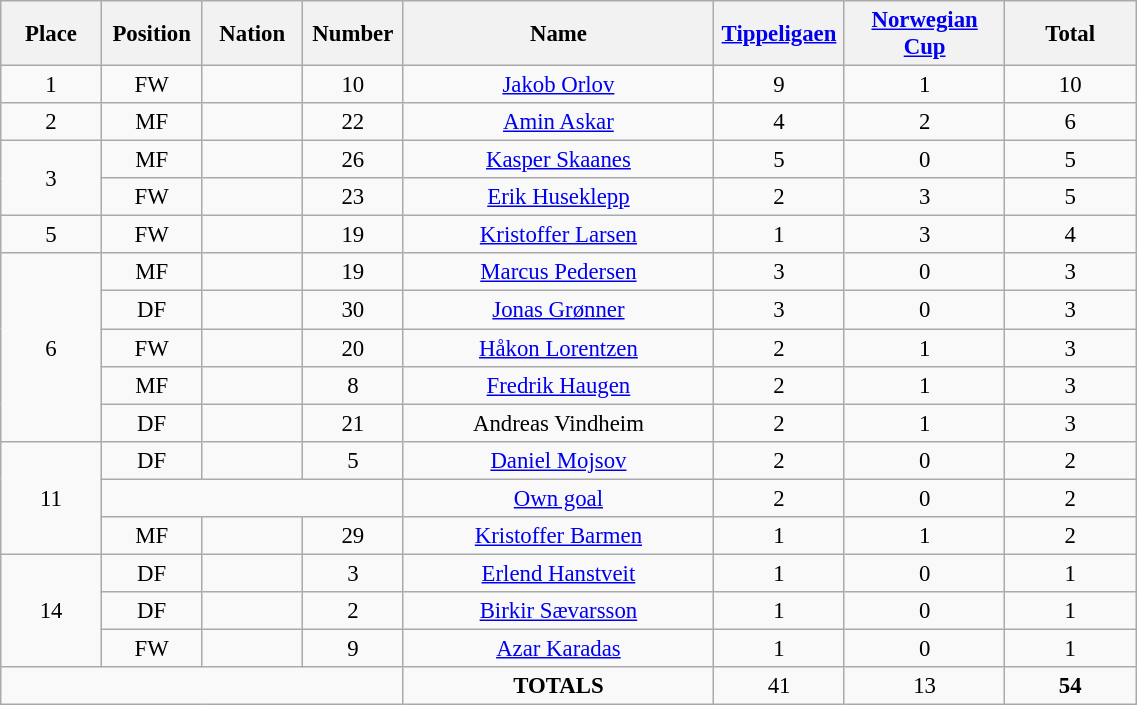<table class="wikitable" style="font-size: 95%; text-align: center;">
<tr>
<th width=60>Place</th>
<th width=60>Position</th>
<th width=60>Nation</th>
<th width=60>Number</th>
<th width=200>Name</th>
<th width=80><a href='#'>Tippeligaen</a></th>
<th width=100><a href='#'>Norwegian Cup</a></th>
<th width=80><strong>Total</strong></th>
</tr>
<tr>
<td>1</td>
<td>FW</td>
<td></td>
<td>10</td>
<td><a href='#'>Jakob Orlov</a></td>
<td>9</td>
<td>1</td>
<td>10</td>
</tr>
<tr>
<td>2</td>
<td>MF</td>
<td></td>
<td>22</td>
<td><a href='#'>Amin Askar</a></td>
<td>4</td>
<td>2</td>
<td>6</td>
</tr>
<tr>
<td rowspan="2">3</td>
<td>MF</td>
<td></td>
<td>26</td>
<td><a href='#'>Kasper Skaanes</a></td>
<td>5</td>
<td>0</td>
<td>5</td>
</tr>
<tr>
<td>FW</td>
<td></td>
<td>23</td>
<td><a href='#'>Erik Huseklepp</a></td>
<td>2</td>
<td>3</td>
<td>5</td>
</tr>
<tr>
<td>5</td>
<td>FW</td>
<td></td>
<td>19</td>
<td><a href='#'>Kristoffer Larsen</a></td>
<td>1</td>
<td>3</td>
<td>4</td>
</tr>
<tr>
<td rowspan="5">6</td>
<td>MF</td>
<td></td>
<td>19</td>
<td><a href='#'>Marcus Pedersen</a></td>
<td>3</td>
<td>0</td>
<td>3</td>
</tr>
<tr>
<td>DF</td>
<td></td>
<td>30</td>
<td><a href='#'>Jonas Grønner</a></td>
<td>3</td>
<td>0</td>
<td>3</td>
</tr>
<tr>
<td>FW</td>
<td></td>
<td>20</td>
<td><a href='#'>Håkon Lorentzen</a></td>
<td>2</td>
<td>1</td>
<td>3</td>
</tr>
<tr>
<td>MF</td>
<td></td>
<td>8</td>
<td><a href='#'>Fredrik Haugen</a></td>
<td>2</td>
<td>1</td>
<td>3</td>
</tr>
<tr>
<td>DF</td>
<td></td>
<td>21</td>
<td>Andreas Vindheim</td>
<td>2</td>
<td>1</td>
<td>3</td>
</tr>
<tr>
<td rowspan="3">11</td>
<td>DF</td>
<td></td>
<td>5</td>
<td><a href='#'>Daniel Mojsov</a></td>
<td>2</td>
<td>0</td>
<td>2</td>
</tr>
<tr>
<td colspan="3"></td>
<td><a href='#'>Own goal</a></td>
<td>2</td>
<td>0</td>
<td>2</td>
</tr>
<tr>
<td>MF</td>
<td></td>
<td>29</td>
<td><a href='#'>Kristoffer Barmen</a></td>
<td>1</td>
<td>1</td>
<td>2</td>
</tr>
<tr>
<td rowspan="3">14</td>
<td>DF</td>
<td></td>
<td>3</td>
<td><a href='#'>Erlend Hanstveit</a></td>
<td>1</td>
<td>0</td>
<td>1</td>
</tr>
<tr>
<td>DF</td>
<td></td>
<td>2</td>
<td><a href='#'>Birkir Sævarsson</a></td>
<td>1</td>
<td>0</td>
<td>1</td>
</tr>
<tr>
<td>FW</td>
<td></td>
<td>9</td>
<td><a href='#'>Azar Karadas</a></td>
<td>1</td>
<td>0</td>
<td>1</td>
</tr>
<tr>
<td colspan="4"></td>
<td><strong>TOTALS</strong></td>
<td>41</td>
<td>13</td>
<td><strong>54</strong></td>
</tr>
</table>
